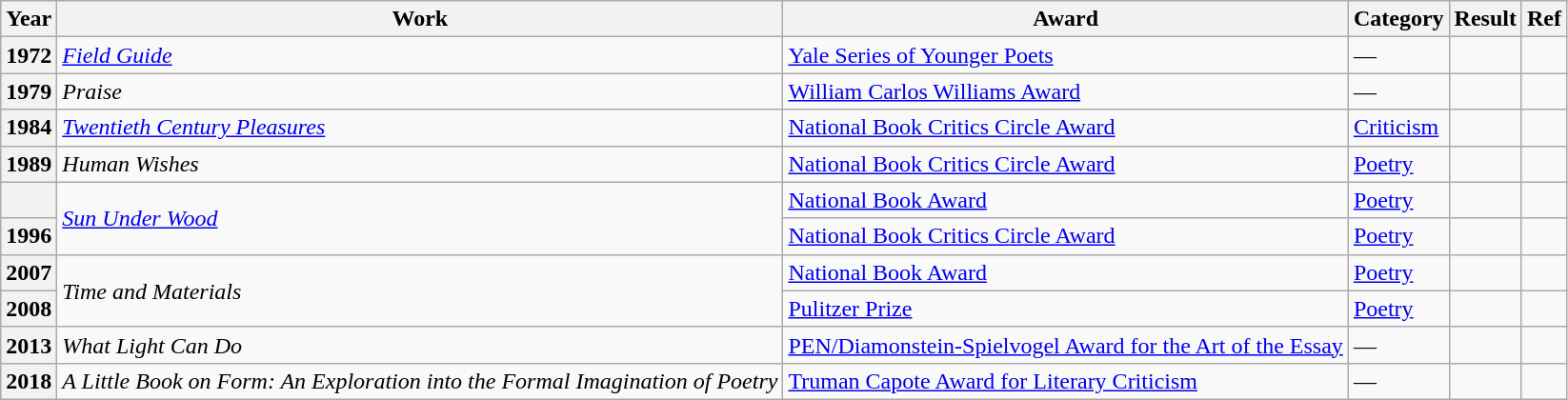<table class="wikitable sortable">
<tr>
<th>Year</th>
<th>Work</th>
<th>Award</th>
<th>Category</th>
<th>Result</th>
<th>Ref</th>
</tr>
<tr>
<th>1972</th>
<td><em><a href='#'>Field Guide</a></em></td>
<td><a href='#'>Yale Series of Younger Poets</a></td>
<td>—</td>
<td></td>
<td></td>
</tr>
<tr>
<th>1979</th>
<td><em>Praise</em></td>
<td><a href='#'>William Carlos Williams Award</a></td>
<td>—</td>
<td></td>
<td></td>
</tr>
<tr>
<th>1984</th>
<td><em><a href='#'>Twentieth Century Pleasures</a></em></td>
<td><a href='#'>National Book Critics Circle Award</a></td>
<td><a href='#'>Criticism</a></td>
<td></td>
<td></td>
</tr>
<tr>
<th>1989</th>
<td><em>Human Wishes</em></td>
<td><a href='#'>National Book Critics Circle Award</a></td>
<td><a href='#'>Poetry</a></td>
<td></td>
<td></td>
</tr>
<tr>
<th></th>
<td rowspan="2"><em><a href='#'>Sun Under Wood</a></em></td>
<td><a href='#'>National Book Award</a></td>
<td><a href='#'>Poetry</a></td>
<td></td>
<td></td>
</tr>
<tr>
<th>1996</th>
<td><a href='#'>National Book Critics Circle Award</a></td>
<td><a href='#'>Poetry</a></td>
<td></td>
<td></td>
</tr>
<tr>
<th>2007</th>
<td rowspan="2"><em>Time and Materials</em></td>
<td><a href='#'>National Book Award</a></td>
<td><a href='#'>Poetry</a></td>
<td></td>
<td></td>
</tr>
<tr>
<th>2008</th>
<td><a href='#'>Pulitzer Prize</a></td>
<td><a href='#'>Poetry</a></td>
<td></td>
<td></td>
</tr>
<tr>
<th>2013</th>
<td><em>What Light Can Do</em></td>
<td><a href='#'>PEN/Diamonstein-Spielvogel Award for the Art of the Essay</a></td>
<td>—</td>
<td></td>
<td></td>
</tr>
<tr>
<th>2018</th>
<td><em>A Little Book on Form: An Exploration into the Formal Imagination of Poetry</em></td>
<td><a href='#'>Truman Capote Award for Literary Criticism</a></td>
<td>—</td>
<td></td>
<td></td>
</tr>
</table>
